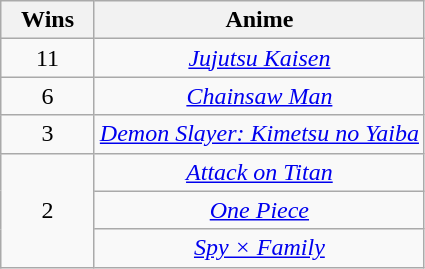<table class="wikitable" style="text-align: center">
<tr>
<th scope="col" width="55">Wins</th>
<th scope="col" align="center">Anime</th>
</tr>
<tr>
<td>11</td>
<td><em><a href='#'>Jujutsu Kaisen</a></em></td>
</tr>
<tr>
<td>6</td>
<td><em><a href='#'>Chainsaw Man</a></em></td>
</tr>
<tr>
<td>3</td>
<td><em><a href='#'>Demon Slayer: Kimetsu no Yaiba</a></em></td>
</tr>
<tr>
<td rowspan="3">2</td>
<td><em><a href='#'>Attack on Titan</a></em></td>
</tr>
<tr>
<td><em><a href='#'>One Piece</a></em></td>
</tr>
<tr>
<td><em><a href='#'>Spy × Family</a></em></td>
</tr>
</table>
